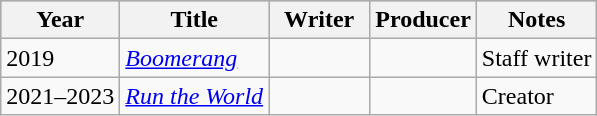<table class="wikitable unsortable">
<tr style="background:#b0c4de; text-align:center;">
<th>Year</th>
<th>Title</th>
<th width="60">Writer</th>
<th width="60">Producer</th>
<th>Notes</th>
</tr>
<tr>
<td>2019</td>
<td><em><a href='#'>Boomerang</a></em></td>
<td></td>
<td></td>
<td>Staff writer</td>
</tr>
<tr>
<td>2021–2023</td>
<td><em><a href='#'>Run the World</a></em></td>
<td></td>
<td></td>
<td>Creator</td>
</tr>
</table>
